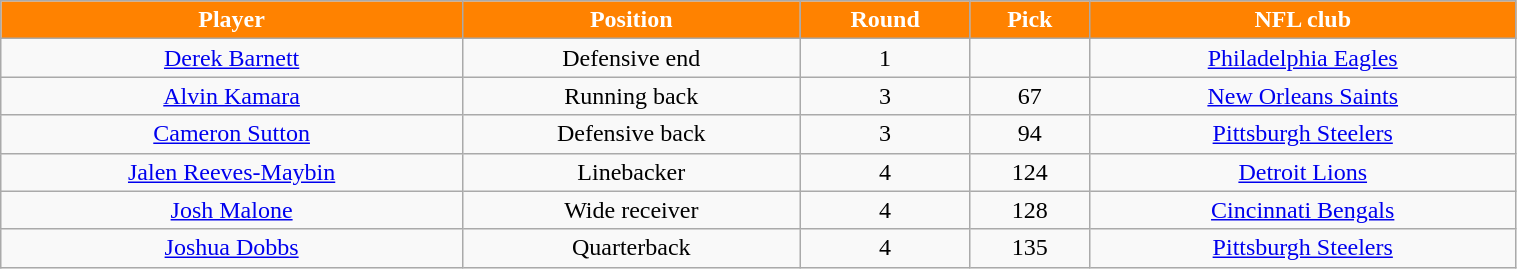<table class="wikitable" style="width:80%;">
<tr>
<th style="text-align:center; background:#ff8200; color:#fff;">Player</th>
<th style="text-align:center; background:#ff8200; color:#fff;">Position</th>
<th style="text-align:center; background:#ff8200; color:#fff;">Round</th>
<th style="text-align:center; background:#ff8200; color:#fff;">Pick</th>
<th style="text-align:center; background:#ff8200; color:#fff;">NFL club</th>
</tr>
<tr style="text-align:center;" bgcolor="">
<td><a href='#'>Derek Barnett</a></td>
<td>Defensive end</td>
<td>1</td>
<td></td>
<td><a href='#'>Philadelphia Eagles</a></td>
</tr>
<tr style="text-align:center;" bgcolor="">
<td><a href='#'>Alvin Kamara</a></td>
<td>Running back</td>
<td>3</td>
<td>67</td>
<td><a href='#'>New Orleans Saints</a></td>
</tr>
<tr style="text-align:center;" bgcolor="">
<td><a href='#'>Cameron Sutton</a></td>
<td>Defensive back</td>
<td>3</td>
<td>94</td>
<td><a href='#'>Pittsburgh Steelers</a></td>
</tr>
<tr style="text-align:center;" bgcolor="">
<td><a href='#'>Jalen Reeves-Maybin</a></td>
<td>Linebacker</td>
<td>4</td>
<td>124</td>
<td><a href='#'>Detroit Lions</a></td>
</tr>
<tr style="text-align:center;" bgcolor="">
<td><a href='#'>Josh Malone</a></td>
<td>Wide receiver</td>
<td>4</td>
<td>128</td>
<td><a href='#'>Cincinnati Bengals</a></td>
</tr>
<tr style="text-align:center;" bgcolor="">
<td><a href='#'>Joshua Dobbs</a></td>
<td>Quarterback</td>
<td>4</td>
<td>135</td>
<td><a href='#'>Pittsburgh Steelers</a></td>
</tr>
</table>
